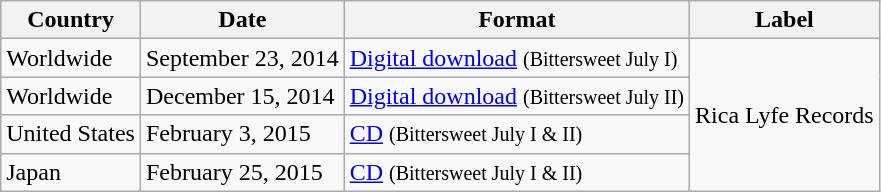<table class="wikitable">
<tr>
<th>Country</th>
<th>Date</th>
<th>Format</th>
<th>Label</th>
</tr>
<tr>
<td>Worldwide</td>
<td>September 23, 2014</td>
<td><a href='#'>Digital download</a> <small>(Bittersweet July I)</small></td>
<td rowspan="4">Rica Lyfe Records</td>
</tr>
<tr>
<td>Worldwide</td>
<td>December 15, 2014</td>
<td><a href='#'>Digital download</a> <small>(Bittersweet July II)</small></td>
</tr>
<tr>
<td>United States</td>
<td>February 3, 2015</td>
<td><a href='#'>CD</a> <small>(Bittersweet July I & II)</small></td>
</tr>
<tr>
<td>Japan</td>
<td>February 25, 2015</td>
<td><a href='#'>CD</a> <small>(Bittersweet July I & II)</small></td>
</tr>
</table>
